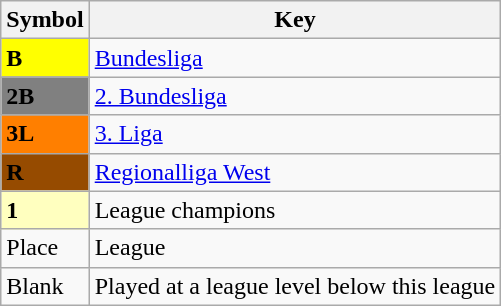<table class="wikitable" align="center">
<tr>
<th>Symbol</th>
<th>Key</th>
</tr>
<tr>
<td style="background:#FFFF00"><strong>B</strong></td>
<td><a href='#'>Bundesliga</a> </td>
</tr>
<tr>
<td style="background:#808080"><strong>2B</strong></td>
<td><a href='#'>2. Bundesliga</a> </td>
</tr>
<tr>
<td style="background:#FF7F00"><strong>3L</strong></td>
<td><a href='#'>3. Liga</a> </td>
</tr>
<tr>
<td style="background:#964B00"><strong>R</strong></td>
<td><a href='#'>Regionalliga West</a> </td>
</tr>
<tr>
<td style="background:#ffffbf"><strong>1</strong></td>
<td>League champions</td>
</tr>
<tr>
<td>Place</td>
<td>League</td>
</tr>
<tr>
<td>Blank</td>
<td>Played at a league level below this league</td>
</tr>
</table>
